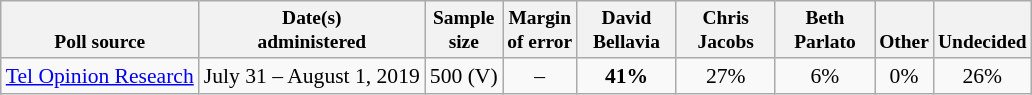<table class="wikitable" style="font-size:90%;text-align:center;">
<tr valign=bottom style="font-size:90%;">
<th>Poll source</th>
<th>Date(s)<br>administered</th>
<th>Sample<br>size</th>
<th>Margin<br>of error</th>
<th style="width:60px;">David<br>Bellavia</th>
<th style="width:60px;">Chris<br>Jacobs</th>
<th style="width:60px;">Beth<br>Parlato</th>
<th>Other</th>
<th>Undecided</th>
</tr>
<tr>
<td style="text-align:left;"><a href='#'>Tel Opinion Research</a></td>
<td>July 31 – August 1, 2019</td>
<td>500 (V)</td>
<td>–</td>
<td><strong>41%</strong></td>
<td>27%</td>
<td>6%</td>
<td>0%</td>
<td>26%</td>
</tr>
</table>
